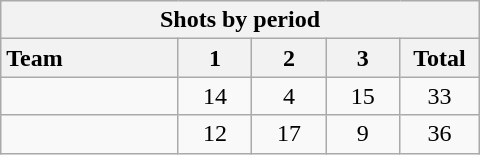<table class="wikitable" style="width:20em;">
<tr>
<th colspan="6">Shots by period</th>
</tr>
<tr>
<th style="width:8em; text-align:left;">Team</th>
<th style="width:3em;">1</th>
<th style="width:3em;">2</th>
<th style="width:3em;">3</th>
<th style="width:3em;">Total</th>
</tr>
<tr style="text-align:center;">
<td style="text-align:left;"></td>
<td>14</td>
<td>4</td>
<td>15</td>
<td>33</td>
</tr>
<tr style="text-align:center;">
<td style="text-align:left;"></td>
<td>12</td>
<td>17</td>
<td>9</td>
<td>36</td>
</tr>
</table>
